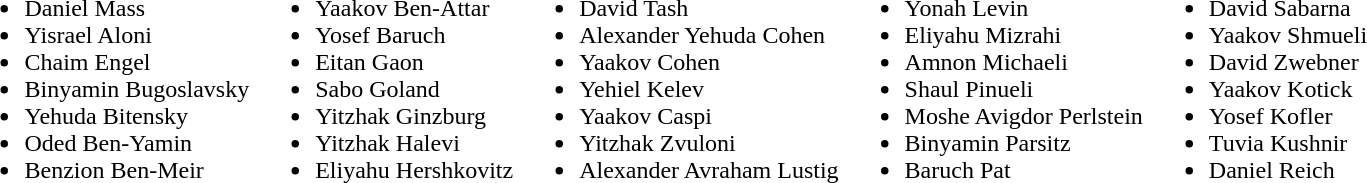<table>
<tr valign="top">
<td><br><ul><li>Daniel Mass</li><li>Yisrael Aloni</li><li>Chaim Engel</li><li>Binyamin Bugoslavsky</li><li>Yehuda Bitensky</li><li>Oded Ben-Yamin</li><li>Benzion Ben-Meir</li></ul></td>
<td><br><ul><li>Yaakov Ben-Attar</li><li>Yosef Baruch</li><li>Eitan Gaon</li><li>Sabo Goland</li><li>Yitzhak Ginzburg</li><li>Yitzhak Halevi</li><li>Eliyahu Hershkovitz</li></ul></td>
<td><br><ul><li>David Tash</li><li>Alexander Yehuda Cohen</li><li>Yaakov Cohen</li><li>Yehiel Kelev</li><li>Yaakov Caspi</li><li>Yitzhak Zvuloni</li><li>Alexander Avraham Lustig</li></ul></td>
<td><br><ul><li>Yonah Levin</li><li>Eliyahu Mizrahi</li><li>Amnon Michaeli</li><li>Shaul Pinueli</li><li>Moshe Avigdor Perlstein</li><li>Binyamin Parsitz</li><li>Baruch Pat</li></ul></td>
<td><br><ul><li>David Sabarna</li><li>Yaakov Shmueli</li><li>David Zwebner</li><li>Yaakov Kotick</li><li>Yosef Kofler</li><li>Tuvia Kushnir</li><li>Daniel Reich</li></ul></td>
<td></td>
</tr>
</table>
